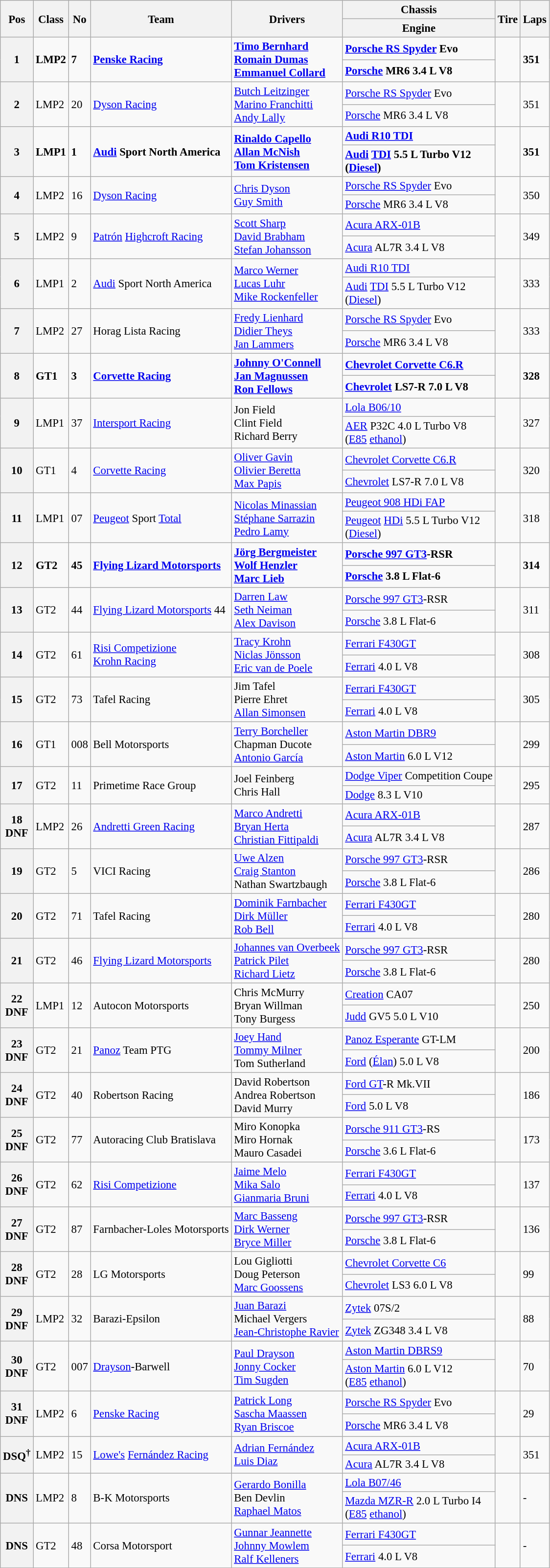<table class="wikitable" style="font-size: 95%;">
<tr>
<th rowspan=2>Pos</th>
<th rowspan=2>Class</th>
<th rowspan=2>No</th>
<th rowspan=2>Team</th>
<th rowspan=2>Drivers</th>
<th>Chassis</th>
<th rowspan=2>Tire</th>
<th rowspan=2>Laps</th>
</tr>
<tr>
<th>Engine</th>
</tr>
<tr style="font-weight:bold">
<th rowspan=2>1</th>
<td rowspan=2>LMP2</td>
<td rowspan=2>7</td>
<td rowspan=2> <a href='#'>Penske Racing</a></td>
<td rowspan=2> <a href='#'>Timo Bernhard</a><br> <a href='#'>Romain Dumas</a><br> <a href='#'>Emmanuel Collard</a></td>
<td><a href='#'>Porsche RS Spyder</a> Evo</td>
<td rowspan=2></td>
<td rowspan=2>351</td>
</tr>
<tr style="font-weight:bold">
<td><a href='#'>Porsche</a> MR6 3.4 L V8</td>
</tr>
<tr>
<th rowspan=2>2</th>
<td rowspan=2>LMP2</td>
<td rowspan=2>20</td>
<td rowspan=2> <a href='#'>Dyson Racing</a></td>
<td rowspan=2> <a href='#'>Butch Leitzinger</a><br> <a href='#'>Marino Franchitti</a><br> <a href='#'>Andy Lally</a></td>
<td><a href='#'>Porsche RS Spyder</a> Evo</td>
<td rowspan=2></td>
<td rowspan=2>351</td>
</tr>
<tr>
<td><a href='#'>Porsche</a> MR6 3.4 L V8</td>
</tr>
<tr style="font-weight:bold">
<th rowspan=2>3</th>
<td rowspan=2>LMP1</td>
<td rowspan=2>1</td>
<td rowspan=2> <a href='#'>Audi</a> Sport North America</td>
<td rowspan=2> <a href='#'>Rinaldo Capello</a><br> <a href='#'>Allan McNish</a><br> <a href='#'>Tom Kristensen</a></td>
<td><a href='#'>Audi R10 TDI</a></td>
<td rowspan=2></td>
<td rowspan=2>351</td>
</tr>
<tr style="font-weight:bold">
<td><a href='#'>Audi</a> <a href='#'>TDI</a> 5.5 L Turbo V12<br>(<a href='#'>Diesel</a>)</td>
</tr>
<tr>
<th rowspan=2>4</th>
<td rowspan=2>LMP2</td>
<td rowspan=2>16</td>
<td rowspan=2> <a href='#'>Dyson Racing</a></td>
<td rowspan=2> <a href='#'>Chris Dyson</a><br> <a href='#'>Guy Smith</a></td>
<td><a href='#'>Porsche RS Spyder</a> Evo</td>
<td rowspan=2></td>
<td rowspan=2>350</td>
</tr>
<tr>
<td><a href='#'>Porsche</a> MR6 3.4 L V8</td>
</tr>
<tr>
<th rowspan=2>5</th>
<td rowspan=2>LMP2</td>
<td rowspan=2>9</td>
<td rowspan=2> <a href='#'>Patrón</a> <a href='#'>Highcroft Racing</a></td>
<td rowspan=2> <a href='#'>Scott Sharp</a><br> <a href='#'>David Brabham</a><br> <a href='#'>Stefan Johansson</a></td>
<td><a href='#'>Acura ARX-01B</a></td>
<td rowspan=2></td>
<td rowspan=2>349</td>
</tr>
<tr>
<td><a href='#'>Acura</a> AL7R 3.4 L V8</td>
</tr>
<tr>
<th rowspan=2>6</th>
<td rowspan=2>LMP1</td>
<td rowspan=2>2</td>
<td rowspan=2> <a href='#'>Audi</a> Sport North America</td>
<td rowspan=2> <a href='#'>Marco Werner</a><br> <a href='#'>Lucas Luhr</a><br> <a href='#'>Mike Rockenfeller</a></td>
<td><a href='#'>Audi R10 TDI</a></td>
<td rowspan=2></td>
<td rowspan=2>333</td>
</tr>
<tr>
<td><a href='#'>Audi</a> <a href='#'>TDI</a> 5.5 L Turbo V12<br>(<a href='#'>Diesel</a>)</td>
</tr>
<tr>
<th rowspan=2>7</th>
<td rowspan=2>LMP2</td>
<td rowspan=2>27</td>
<td rowspan=2> Horag Lista Racing</td>
<td rowspan=2> <a href='#'>Fredy Lienhard</a><br> <a href='#'>Didier Theys</a><br> <a href='#'>Jan Lammers</a></td>
<td><a href='#'>Porsche RS Spyder</a> Evo</td>
<td rowspan=2></td>
<td rowspan=2>333</td>
</tr>
<tr>
<td><a href='#'>Porsche</a> MR6 3.4 L V8</td>
</tr>
<tr style="font-weight:bold">
<th rowspan=2>8</th>
<td rowspan=2>GT1</td>
<td rowspan=2>3</td>
<td rowspan=2> <a href='#'>Corvette Racing</a></td>
<td rowspan=2> <a href='#'>Johnny O'Connell</a><br> <a href='#'>Jan Magnussen</a><br> <a href='#'>Ron Fellows</a></td>
<td><a href='#'>Chevrolet Corvette C6.R</a></td>
<td rowspan=2></td>
<td rowspan=2>328</td>
</tr>
<tr style="font-weight:bold">
<td><a href='#'>Chevrolet</a> LS7-R 7.0 L V8</td>
</tr>
<tr>
<th rowspan=2>9</th>
<td rowspan=2>LMP1</td>
<td rowspan=2>37</td>
<td rowspan=2> <a href='#'>Intersport Racing</a></td>
<td rowspan=2> Jon Field<br> Clint Field<br> Richard Berry</td>
<td><a href='#'>Lola B06/10</a></td>
<td rowspan=2></td>
<td rowspan=2>327</td>
</tr>
<tr>
<td><a href='#'>AER</a> P32C 4.0 L Turbo V8<br>(<a href='#'>E85</a> <a href='#'>ethanol</a>)</td>
</tr>
<tr>
<th rowspan=2>10</th>
<td rowspan=2>GT1</td>
<td rowspan=2>4</td>
<td rowspan=2> <a href='#'>Corvette Racing</a></td>
<td rowspan=2> <a href='#'>Oliver Gavin</a><br> <a href='#'>Olivier Beretta</a><br> <a href='#'>Max Papis</a></td>
<td><a href='#'>Chevrolet Corvette C6.R</a></td>
<td rowspan=2></td>
<td rowspan=2>320</td>
</tr>
<tr>
<td><a href='#'>Chevrolet</a> LS7-R 7.0 L V8</td>
</tr>
<tr>
<th rowspan=2>11</th>
<td rowspan=2>LMP1</td>
<td rowspan=2>07</td>
<td rowspan=2> <a href='#'>Peugeot</a> Sport <a href='#'>Total</a></td>
<td rowspan=2> <a href='#'>Nicolas Minassian</a><br> <a href='#'>Stéphane Sarrazin</a><br> <a href='#'>Pedro Lamy</a></td>
<td><a href='#'>Peugeot 908 HDi FAP</a></td>
<td rowspan=2></td>
<td rowspan=2>318</td>
</tr>
<tr>
<td><a href='#'>Peugeot</a> <a href='#'>HDi</a> 5.5 L Turbo V12<br>(<a href='#'>Diesel</a>)</td>
</tr>
<tr style="font-weight:bold">
<th rowspan=2>12</th>
<td rowspan=2>GT2</td>
<td rowspan=2>45</td>
<td rowspan=2> <a href='#'>Flying Lizard Motorsports</a></td>
<td rowspan=2> <a href='#'>Jörg Bergmeister</a><br> <a href='#'>Wolf Henzler</a><br> <a href='#'>Marc Lieb</a></td>
<td><a href='#'>Porsche 997 GT3</a>-RSR</td>
<td rowspan=2></td>
<td rowspan=2>314</td>
</tr>
<tr style="font-weight:bold">
<td><a href='#'>Porsche</a> 3.8 L Flat-6</td>
</tr>
<tr>
<th rowspan=2>13</th>
<td rowspan=2>GT2</td>
<td rowspan=2>44</td>
<td rowspan=2> <a href='#'>Flying Lizard Motorsports</a> 44</td>
<td rowspan=2> <a href='#'>Darren Law</a><br> <a href='#'>Seth Neiman</a><br> <a href='#'>Alex Davison</a></td>
<td><a href='#'>Porsche 997 GT3</a>-RSR</td>
<td rowspan=2></td>
<td rowspan=2>311</td>
</tr>
<tr>
<td><a href='#'>Porsche</a> 3.8 L Flat-6</td>
</tr>
<tr>
<th rowspan=2>14</th>
<td rowspan=2>GT2</td>
<td rowspan=2>61</td>
<td rowspan=2> <a href='#'>Risi Competizione</a><br> <a href='#'>Krohn Racing</a></td>
<td rowspan=2> <a href='#'>Tracy Krohn</a><br> <a href='#'>Niclas Jönsson</a><br> <a href='#'>Eric van de Poele</a></td>
<td><a href='#'>Ferrari F430GT</a></td>
<td rowspan=2></td>
<td rowspan=2>308</td>
</tr>
<tr>
<td><a href='#'>Ferrari</a> 4.0 L V8</td>
</tr>
<tr>
<th rowspan=2>15</th>
<td rowspan=2>GT2</td>
<td rowspan=2>73</td>
<td rowspan=2> Tafel Racing</td>
<td rowspan=2> Jim Tafel<br> Pierre Ehret<br> <a href='#'>Allan Simonsen</a></td>
<td><a href='#'>Ferrari F430GT</a></td>
<td rowspan=2></td>
<td rowspan=2>305</td>
</tr>
<tr>
<td><a href='#'>Ferrari</a> 4.0 L V8</td>
</tr>
<tr>
<th rowspan=2>16</th>
<td rowspan=2>GT1</td>
<td rowspan=2>008</td>
<td rowspan=2> Bell Motorsports</td>
<td rowspan=2> <a href='#'>Terry Borcheller</a><br> Chapman Ducote<br> <a href='#'>Antonio García</a></td>
<td><a href='#'>Aston Martin DBR9</a></td>
<td rowspan=2></td>
<td rowspan=2>299</td>
</tr>
<tr>
<td><a href='#'>Aston Martin</a> 6.0 L V12</td>
</tr>
<tr>
<th rowspan=2>17</th>
<td rowspan=2>GT2</td>
<td rowspan=2>11</td>
<td rowspan=2> Primetime Race Group</td>
<td rowspan=2> Joel Feinberg<br> Chris Hall</td>
<td><a href='#'>Dodge Viper</a> Competition Coupe</td>
<td rowspan=2></td>
<td rowspan=2>295</td>
</tr>
<tr>
<td><a href='#'>Dodge</a> 8.3 L V10</td>
</tr>
<tr>
<th rowspan=2>18<br>DNF</th>
<td rowspan=2>LMP2</td>
<td rowspan=2>26</td>
<td rowspan=2> <a href='#'>Andretti Green Racing</a></td>
<td rowspan=2> <a href='#'>Marco Andretti</a><br> <a href='#'>Bryan Herta</a><br> <a href='#'>Christian Fittipaldi</a></td>
<td><a href='#'>Acura ARX-01B</a></td>
<td rowspan=2></td>
<td rowspan=2>287</td>
</tr>
<tr>
<td><a href='#'>Acura</a> AL7R 3.4 L V8</td>
</tr>
<tr>
<th rowspan=2>19</th>
<td rowspan=2>GT2</td>
<td rowspan=2>5</td>
<td rowspan=2> VICI Racing</td>
<td rowspan=2> <a href='#'>Uwe Alzen</a><br> <a href='#'>Craig Stanton</a><br> Nathan Swartzbaugh</td>
<td><a href='#'>Porsche 997 GT3</a>-RSR</td>
<td rowspan=2></td>
<td rowspan=2>286</td>
</tr>
<tr>
<td><a href='#'>Porsche</a> 3.8 L Flat-6</td>
</tr>
<tr>
<th rowspan=2>20</th>
<td rowspan=2>GT2</td>
<td rowspan=2>71</td>
<td rowspan=2> Tafel Racing</td>
<td rowspan=2> <a href='#'>Dominik Farnbacher</a><br> <a href='#'>Dirk Müller</a><br> <a href='#'>Rob Bell</a></td>
<td><a href='#'>Ferrari F430GT</a></td>
<td rowspan=2></td>
<td rowspan=2>280</td>
</tr>
<tr>
<td><a href='#'>Ferrari</a> 4.0 L V8</td>
</tr>
<tr>
<th rowspan=2>21</th>
<td rowspan=2>GT2</td>
<td rowspan=2>46</td>
<td rowspan=2> <a href='#'>Flying Lizard Motorsports</a></td>
<td rowspan=2> <a href='#'>Johannes van Overbeek</a><br> <a href='#'>Patrick Pilet</a><br> <a href='#'>Richard Lietz</a></td>
<td><a href='#'>Porsche 997 GT3</a>-RSR</td>
<td rowspan=2></td>
<td rowspan=2>280</td>
</tr>
<tr>
<td><a href='#'>Porsche</a> 3.8 L Flat-6</td>
</tr>
<tr>
<th rowspan=2>22<br>DNF</th>
<td rowspan=2>LMP1</td>
<td rowspan=2>12</td>
<td rowspan=2> Autocon Motorsports</td>
<td rowspan=2> Chris McMurry<br> Bryan Willman<br> Tony Burgess</td>
<td><a href='#'>Creation</a> CA07</td>
<td rowspan=2></td>
<td rowspan=2>250</td>
</tr>
<tr>
<td><a href='#'>Judd</a> GV5 5.0 L V10</td>
</tr>
<tr>
<th rowspan=2>23<br>DNF</th>
<td rowspan=2>GT2</td>
<td rowspan=2>21</td>
<td rowspan=2> <a href='#'>Panoz</a> Team PTG</td>
<td rowspan=2> <a href='#'>Joey Hand</a><br> <a href='#'>Tommy Milner</a><br> Tom Sutherland</td>
<td><a href='#'>Panoz Esperante</a> GT-LM</td>
<td rowspan=2></td>
<td rowspan=2>200</td>
</tr>
<tr>
<td><a href='#'>Ford</a> (<a href='#'>Élan</a>) 5.0 L V8</td>
</tr>
<tr>
<th rowspan=2>24<br>DNF</th>
<td rowspan=2>GT2</td>
<td rowspan=2>40</td>
<td rowspan=2> Robertson Racing</td>
<td rowspan=2> David Robertson<br> Andrea Robertson<br> David Murry</td>
<td><a href='#'>Ford GT</a>-R Mk.VII</td>
<td rowspan=2></td>
<td rowspan=2>186</td>
</tr>
<tr>
<td><a href='#'>Ford</a> 5.0 L V8</td>
</tr>
<tr>
<th rowspan=2>25<br>DNF</th>
<td rowspan=2>GT2</td>
<td rowspan=2>77</td>
<td rowspan=2> Autoracing Club Bratislava</td>
<td rowspan=2> Miro Konopka<br> Miro Hornak<br> Mauro Casadei</td>
<td><a href='#'>Porsche 911 GT3</a>-RS</td>
<td rowspan=2></td>
<td rowspan=2>173</td>
</tr>
<tr>
<td><a href='#'>Porsche</a> 3.6 L Flat-6</td>
</tr>
<tr>
<th rowspan=2>26<br>DNF</th>
<td rowspan=2>GT2</td>
<td rowspan=2>62</td>
<td rowspan=2> <a href='#'>Risi Competizione</a></td>
<td rowspan=2> <a href='#'>Jaime Melo</a><br> <a href='#'>Mika Salo</a><br> <a href='#'>Gianmaria Bruni</a></td>
<td><a href='#'>Ferrari F430GT</a></td>
<td rowspan=2></td>
<td rowspan=2>137</td>
</tr>
<tr>
<td><a href='#'>Ferrari</a> 4.0 L V8</td>
</tr>
<tr>
<th rowspan=2>27<br>DNF</th>
<td rowspan=2>GT2</td>
<td rowspan=2>87</td>
<td rowspan=2> Farnbacher-Loles Motorsports</td>
<td rowspan=2> <a href='#'>Marc Basseng</a><br> <a href='#'>Dirk Werner</a><br> <a href='#'>Bryce Miller</a></td>
<td><a href='#'>Porsche 997 GT3</a>-RSR</td>
<td rowspan=2></td>
<td rowspan=2>136</td>
</tr>
<tr>
<td><a href='#'>Porsche</a> 3.8 L Flat-6</td>
</tr>
<tr>
<th rowspan=2>28<br>DNF</th>
<td rowspan=2>GT2</td>
<td rowspan=2>28</td>
<td rowspan=2> LG Motorsports</td>
<td rowspan=2> Lou Gigliotti<br> Doug Peterson<br> <a href='#'>Marc Goossens</a></td>
<td><a href='#'>Chevrolet Corvette C6</a></td>
<td rowspan=2></td>
<td rowspan=2>99</td>
</tr>
<tr>
<td><a href='#'>Chevrolet</a> LS3 6.0 L V8</td>
</tr>
<tr>
<th rowspan=2>29<br>DNF</th>
<td rowspan=2>LMP2</td>
<td rowspan=2>32</td>
<td rowspan=2> Barazi-Epsilon</td>
<td rowspan=2> <a href='#'>Juan Barazi</a><br> Michael Vergers<br> <a href='#'>Jean-Christophe Ravier</a></td>
<td><a href='#'>Zytek</a> 07S/2</td>
<td rowspan=2></td>
<td rowspan=2>88</td>
</tr>
<tr>
<td><a href='#'>Zytek</a> ZG348 3.4 L V8</td>
</tr>
<tr>
<th rowspan=2>30<br>DNF</th>
<td rowspan=2>GT2</td>
<td rowspan=2>007</td>
<td rowspan=2> <a href='#'>Drayson</a>-Barwell</td>
<td rowspan=2> <a href='#'>Paul Drayson</a><br> <a href='#'>Jonny Cocker</a><br> <a href='#'>Tim Sugden</a></td>
<td><a href='#'>Aston Martin DBRS9</a></td>
<td rowspan=2></td>
<td rowspan=2>70</td>
</tr>
<tr>
<td><a href='#'>Aston Martin</a> 6.0 L V12<br>(<a href='#'>E85</a> <a href='#'>ethanol</a>)</td>
</tr>
<tr>
<th rowspan=2>31<br>DNF</th>
<td rowspan=2>LMP2</td>
<td rowspan=2>6</td>
<td rowspan=2> <a href='#'>Penske Racing</a></td>
<td rowspan=2> <a href='#'>Patrick Long</a><br> <a href='#'>Sascha Maassen</a><br> <a href='#'>Ryan Briscoe</a></td>
<td><a href='#'>Porsche RS Spyder</a> Evo</td>
<td rowspan=2></td>
<td rowspan=2>29</td>
</tr>
<tr>
<td><a href='#'>Porsche</a> MR6 3.4 L V8</td>
</tr>
<tr>
<th rowspan=2>DSQ<sup>†</sup></th>
<td rowspan=2>LMP2</td>
<td rowspan=2>15</td>
<td rowspan=2> <a href='#'>Lowe's</a> <a href='#'>Fernández Racing</a></td>
<td rowspan=2> <a href='#'>Adrian Fernández</a><br> <a href='#'>Luis Diaz</a></td>
<td><a href='#'>Acura ARX-01B</a></td>
<td rowspan=2></td>
<td rowspan=2>351</td>
</tr>
<tr>
<td><a href='#'>Acura</a> AL7R 3.4 L V8</td>
</tr>
<tr>
<th rowspan=2>DNS</th>
<td rowspan=2>LMP2</td>
<td rowspan=2>8</td>
<td rowspan=2> B-K Motorsports</td>
<td rowspan=2> <a href='#'>Gerardo Bonilla</a><br> Ben Devlin<br> <a href='#'>Raphael Matos</a></td>
<td><a href='#'>Lola B07/46</a></td>
<td rowspan=2></td>
<td rowspan=2>-</td>
</tr>
<tr>
<td><a href='#'>Mazda MZR-R</a> 2.0 L Turbo I4<br>(<a href='#'>E85</a> <a href='#'>ethanol</a>)</td>
</tr>
<tr>
<th rowspan=2>DNS</th>
<td rowspan=2>GT2</td>
<td rowspan=2>48</td>
<td rowspan=2> Corsa Motorsport</td>
<td rowspan=2> <a href='#'>Gunnar Jeannette</a><br> <a href='#'>Johnny Mowlem</a><br> <a href='#'>Ralf Kelleners</a></td>
<td><a href='#'>Ferrari F430GT</a></td>
<td rowspan=2></td>
<td rowspan=2>-</td>
</tr>
<tr>
<td><a href='#'>Ferrari</a> 4.0 L V8</td>
</tr>
</table>
